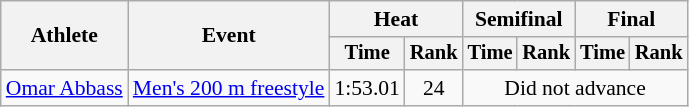<table class=wikitable style="font-size:90%">
<tr>
<th rowspan="2">Athlete</th>
<th rowspan="2">Event</th>
<th colspan="2">Heat</th>
<th colspan="2">Semifinal</th>
<th colspan="2">Final</th>
</tr>
<tr style="font-size:95%">
<th>Time</th>
<th>Rank</th>
<th>Time</th>
<th>Rank</th>
<th>Time</th>
<th>Rank</th>
</tr>
<tr align=center>
<td align=left><a href='#'>Omar Abbass</a></td>
<td align=left><a href='#'>Men's 200 m freestyle</a></td>
<td>1:53.01</td>
<td>24</td>
<td colspan=4>Did not advance</td>
</tr>
</table>
